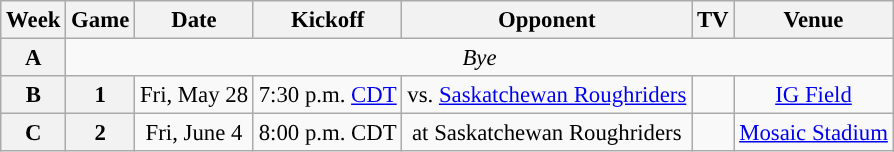<table class="wikitable" style="font-size: 95%;">
<tr>
<th scope="col">Week</th>
<th scope="col">Game</th>
<th scope="col">Date</th>
<th scope="col">Kickoff</th>
<th scope="col">Opponent</th>
<th scope="col">TV</th>
<th scope="col">Venue</th>
</tr>
<tr style= bgcolor="ffffff">
<th align="center">A</th>
<td colspan=10 align="center" valign="middle"><em>Bye</em></td>
</tr>
<tr style= bgcolor="ffffff">
<th align="center">B</th>
<th align="center">1</th>
<td align="center">Fri, May 28</td>
<td align="center">7:30 p.m. <a href='#'>CDT</a></td>
<td align="center">vs. <a href='#'>Saskatchewan Roughriders</a></td>
<td align="center"></td>
<td align="center"><a href='#'>IG Field</a></td>
</tr>
<tr style= bgcolor="ffffff">
<th align="center">C</th>
<th align="center">2</th>
<td align="center">Fri, June 4</td>
<td align="center">8:00 p.m. CDT</td>
<td align="center">at Saskatchewan Roughriders</td>
<td align="center"></td>
<td align="center"><a href='#'>Mosaic Stadium</a></td>
</tr>
</table>
